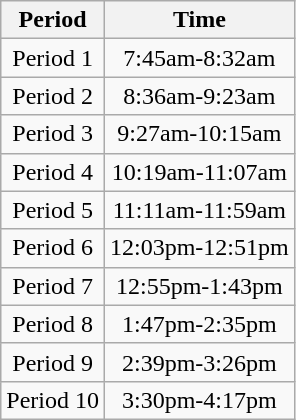<table class="wikitable plainrowheaders" style="text-align:center;">
<tr>
<th>Period</th>
<th>Time</th>
</tr>
<tr>
<td>Period 1</td>
<td>7:45am-8:32am</td>
</tr>
<tr>
<td>Period 2</td>
<td>8:36am-9:23am</td>
</tr>
<tr>
<td>Period 3</td>
<td>9:27am-10:15am</td>
</tr>
<tr>
<td>Period 4</td>
<td>10:19am-11:07am</td>
</tr>
<tr>
<td>Period 5</td>
<td>11:11am-11:59am</td>
</tr>
<tr>
<td>Period 6</td>
<td>12:03pm-12:51pm</td>
</tr>
<tr>
<td>Period 7</td>
<td>12:55pm-1:43pm</td>
</tr>
<tr>
<td>Period 8</td>
<td>1:47pm-2:35pm</td>
</tr>
<tr>
<td>Period 9</td>
<td>2:39pm-3:26pm</td>
</tr>
<tr>
<td>Period 10</td>
<td>3:30pm-4:17pm</td>
</tr>
</table>
